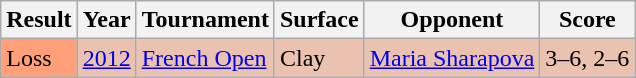<table class="sortable wikitable">
<tr>
<th>Result</th>
<th>Year</th>
<th>Tournament</th>
<th>Surface</th>
<th>Opponent</th>
<th>Score</th>
</tr>
<tr bgcolor=#ebc2af>
<td bgcolor=FFA07A>Loss</td>
<td><a href='#'>2012</a></td>
<td><a href='#'>French Open</a></td>
<td>Clay</td>
<td> <a href='#'>Maria Sharapova</a></td>
<td>3–6, 2–6</td>
</tr>
</table>
